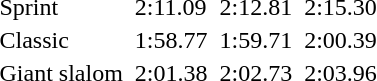<table>
<tr>
<td>Sprint</td>
<td></td>
<td>2:11.09</td>
<td></td>
<td>2:12.81</td>
<td></td>
<td>2:15.30</td>
</tr>
<tr>
<td>Classic</td>
<td></td>
<td>1:58.77</td>
<td></td>
<td>1:59.71</td>
<td></td>
<td>2:00.39</td>
</tr>
<tr>
<td>Giant slalom</td>
<td></td>
<td>2:01.38</td>
<td></td>
<td>2:02.73</td>
<td></td>
<td>2:03.96</td>
</tr>
</table>
